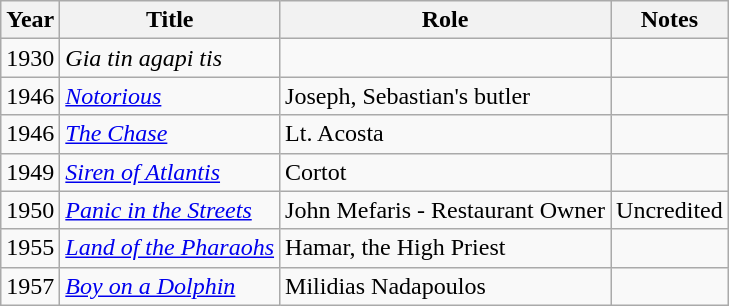<table class="wikitable">
<tr>
<th>Year</th>
<th>Title</th>
<th>Role</th>
<th>Notes</th>
</tr>
<tr>
<td>1930</td>
<td><em>Gia tin agapi tis</em></td>
<td></td>
<td></td>
</tr>
<tr>
<td>1946</td>
<td><em><a href='#'>Notorious</a></em></td>
<td>Joseph, Sebastian's butler</td>
<td></td>
</tr>
<tr>
<td>1946</td>
<td><em><a href='#'>The Chase</a></em></td>
<td>Lt. Acosta</td>
<td></td>
</tr>
<tr>
<td>1949</td>
<td><em><a href='#'>Siren of Atlantis</a></em></td>
<td>Cortot</td>
<td></td>
</tr>
<tr>
<td>1950</td>
<td><em><a href='#'>Panic in the Streets</a></em></td>
<td>John Mefaris - Restaurant Owner</td>
<td>Uncredited</td>
</tr>
<tr>
<td>1955</td>
<td><em><a href='#'>Land of the Pharaohs</a></em></td>
<td>Hamar, the High Priest</td>
<td></td>
</tr>
<tr>
<td>1957</td>
<td><em><a href='#'>Boy on a Dolphin</a></em></td>
<td>Milidias Nadapoulos</td>
<td></td>
</tr>
</table>
